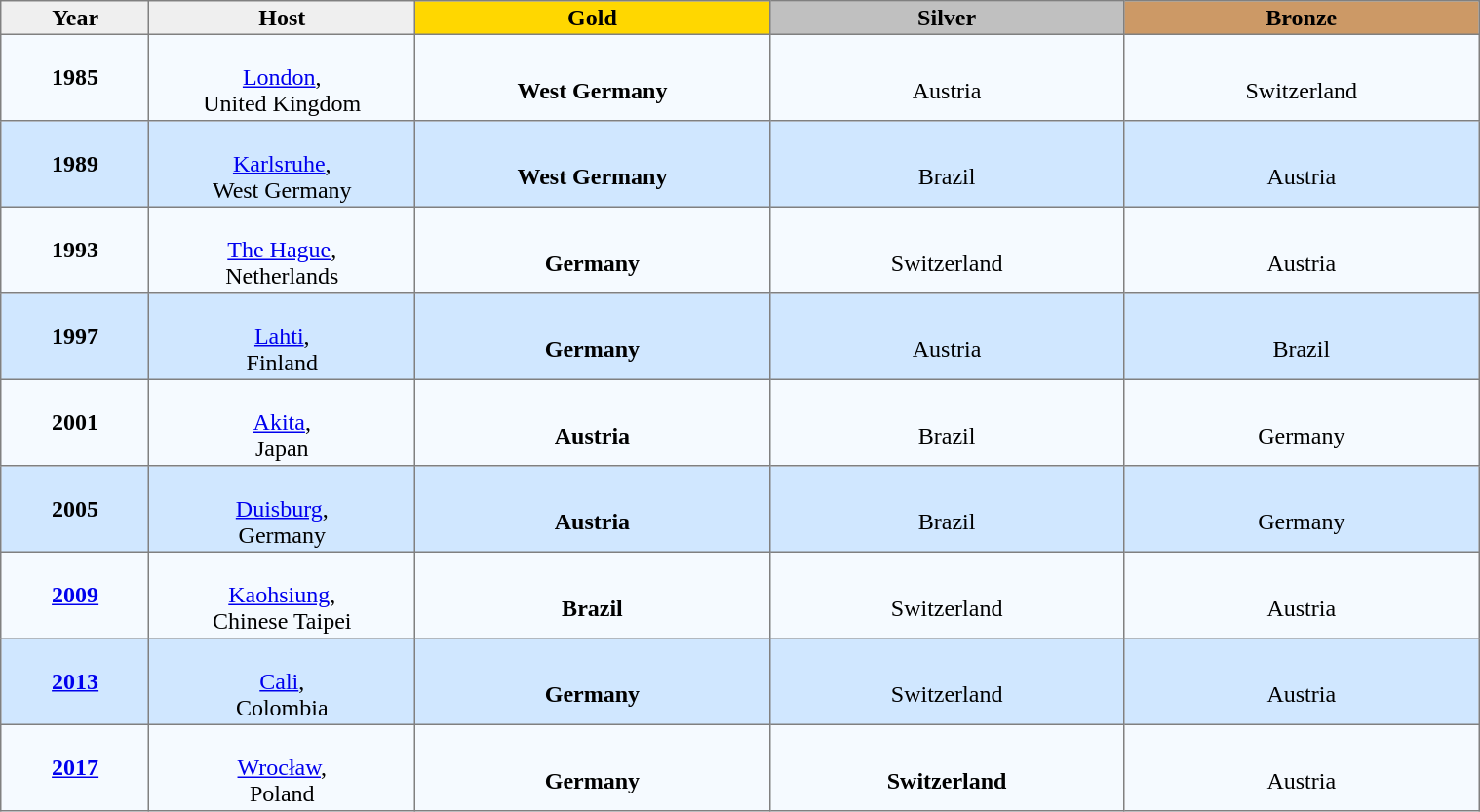<table class="toccolours" border="1" cellpadding="2" style="border-collapse: collapse; text-align: center; width: 80%; margin: 0 auto;">
<tr style="background: #efefef;">
<th width=10%>Year</th>
<th width=18%>Host</th>
<th width=24% bgcolor=gold>Gold</th>
<th width=24% bgcolor=silver>Silver</th>
<th width=24% bgcolor="#cc9966">Bronze</th>
</tr>
<tr bgcolor=#F5FAFF>
<td><strong>1985</strong></td>
<td><br><a href='#'>London</a>,<br>United Kingdom</td>
<td><br><strong>West Germany</strong></td>
<td><br>Austria</td>
<td><br>Switzerland</td>
</tr>
<tr bgcolor=#D0E7FF>
<td><strong>1989</strong></td>
<td><br><a href='#'>Karlsruhe</a>,<br>West Germany</td>
<td><br><strong>West Germany</strong></td>
<td><br>Brazil</td>
<td><br>Austria</td>
</tr>
<tr bgcolor=#F5FAFF>
<td><strong>1993</strong></td>
<td><br><a href='#'>The Hague</a>,<br>Netherlands</td>
<td><br><strong>Germany</strong></td>
<td><br>Switzerland</td>
<td><br>Austria</td>
</tr>
<tr bgcolor=#D0E7FF>
<td><strong>1997</strong></td>
<td><br><a href='#'>Lahti</a>,<br>Finland</td>
<td><br><strong>Germany</strong></td>
<td><br>Austria</td>
<td><br>Brazil</td>
</tr>
<tr bgcolor=#F5FAFF>
<td><strong>2001</strong></td>
<td><br><a href='#'>Akita</a>,<br>Japan</td>
<td><br><strong>Austria</strong></td>
<td><br>Brazil</td>
<td><br>Germany</td>
</tr>
<tr bgcolor=#D0E7FF>
<td><strong>2005</strong></td>
<td><br><a href='#'>Duisburg</a>,<br>Germany</td>
<td><br><strong>Austria</strong></td>
<td><br>Brazil</td>
<td><br>Germany</td>
</tr>
<tr bgcolor=#F5FAFF>
<td><strong><a href='#'>2009</a></strong></td>
<td><br><a href='#'>Kaohsiung</a>,<br>Chinese Taipei</td>
<td><br><strong>Brazil</strong></td>
<td><br>Switzerland</td>
<td><br>Austria</td>
</tr>
<tr bgcolor=#D0E7FF>
<td><strong><a href='#'>2013</a></strong></td>
<td><br><a href='#'>Cali</a>,<br>Colombia</td>
<td><br><strong>Germany</strong></td>
<td><br>Switzerland</td>
<td><br>Austria</td>
</tr>
<tr bgcolor=#F5FAFF>
<td><strong><a href='#'>2017</a></strong></td>
<td><br><a href='#'>Wrocław</a>,<br>Poland</td>
<td><br><strong>Germany</strong></td>
<td><br><strong>Switzerland</strong></td>
<td><br>Austria</td>
</tr>
</table>
